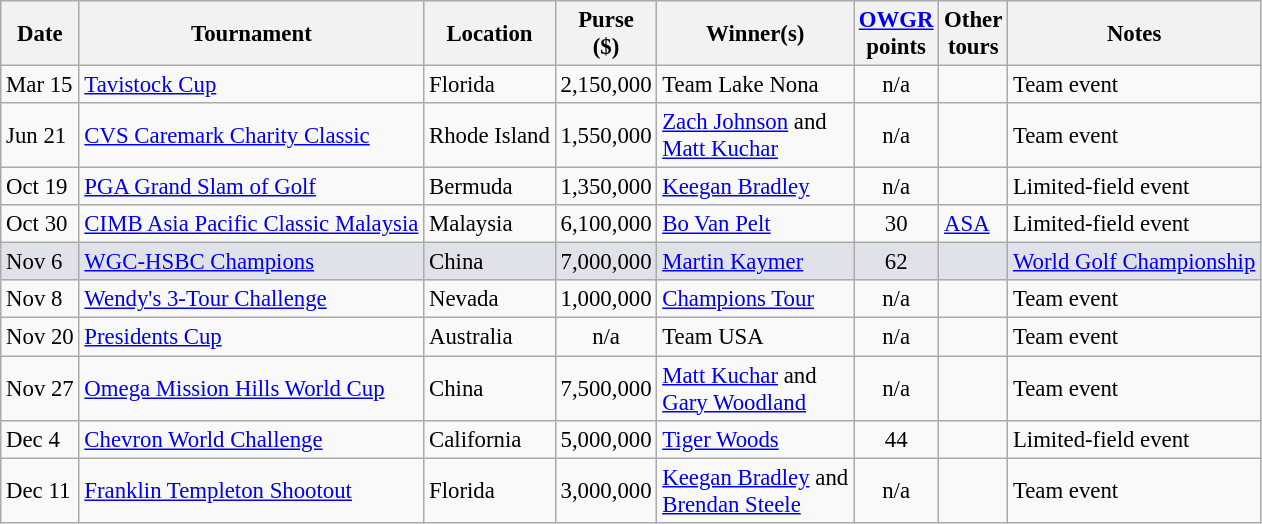<table class="wikitable" style="font-size:95%">
<tr>
<th>Date</th>
<th>Tournament</th>
<th>Location</th>
<th>Purse<br>($)</th>
<th>Winner(s)</th>
<th><a href='#'>OWGR</a><br>points</th>
<th>Other<br>tours</th>
<th>Notes</th>
</tr>
<tr>
<td>Mar 15</td>
<td><a href='#'>Tavistock Cup</a></td>
<td>Florida</td>
<td align=right>2,150,000</td>
<td>Team Lake Nona</td>
<td align=center>n/a</td>
<td></td>
<td>Team event</td>
</tr>
<tr>
<td>Jun 21</td>
<td><a href='#'>CVS Caremark Charity Classic</a></td>
<td>Rhode Island</td>
<td align=right>1,550,000</td>
<td> <a href='#'>Zach Johnson</a> and<br> <a href='#'>Matt Kuchar</a></td>
<td align=center>n/a</td>
<td></td>
<td>Team event</td>
</tr>
<tr>
<td>Oct 19</td>
<td><a href='#'>PGA Grand Slam of Golf</a></td>
<td>Bermuda</td>
<td align=right>1,350,000</td>
<td> <a href='#'>Keegan Bradley</a></td>
<td align=center>n/a</td>
<td></td>
<td>Limited-field event</td>
</tr>
<tr>
<td>Oct 30</td>
<td><a href='#'>CIMB Asia Pacific Classic Malaysia</a></td>
<td>Malaysia</td>
<td align=right>6,100,000</td>
<td> <a href='#'>Bo Van Pelt</a></td>
<td align=center>30</td>
<td><a href='#'>ASA</a></td>
<td>Limited-field event</td>
</tr>
<tr style="background:#dfe2e9;">
<td>Nov 6</td>
<td><a href='#'>WGC-HSBC Champions</a></td>
<td>China</td>
<td align=right>7,000,000</td>
<td> <a href='#'>Martin Kaymer</a></td>
<td align=center>62</td>
<td></td>
<td><a href='#'>World Golf Championship</a></td>
</tr>
<tr>
<td>Nov 8</td>
<td><a href='#'>Wendy's 3-Tour Challenge</a></td>
<td>Nevada</td>
<td align=right>1,000,000</td>
<td><a href='#'>Champions Tour</a></td>
<td align=center>n/a</td>
<td></td>
<td>Team event</td>
</tr>
<tr>
<td>Nov 20</td>
<td><a href='#'>Presidents Cup</a></td>
<td>Australia</td>
<td align=center>n/a</td>
<td> Team USA</td>
<td align=center>n/a</td>
<td></td>
<td>Team event</td>
</tr>
<tr>
<td>Nov 27</td>
<td><a href='#'>Omega Mission Hills World Cup</a></td>
<td>China</td>
<td align=right>7,500,000</td>
<td> <a href='#'>Matt Kuchar</a> and<br> <a href='#'>Gary Woodland</a></td>
<td align=center>n/a</td>
<td></td>
<td>Team event</td>
</tr>
<tr>
<td>Dec 4</td>
<td><a href='#'>Chevron World Challenge</a></td>
<td>California</td>
<td align=right>5,000,000</td>
<td> <a href='#'>Tiger Woods</a></td>
<td align=center>44</td>
<td></td>
<td>Limited-field event</td>
</tr>
<tr>
<td>Dec 11</td>
<td><a href='#'>Franklin Templeton Shootout</a></td>
<td>Florida</td>
<td align=right>3,000,000</td>
<td> <a href='#'>Keegan Bradley</a> and<br> <a href='#'>Brendan Steele</a></td>
<td align=center>n/a</td>
<td></td>
<td>Team event</td>
</tr>
</table>
